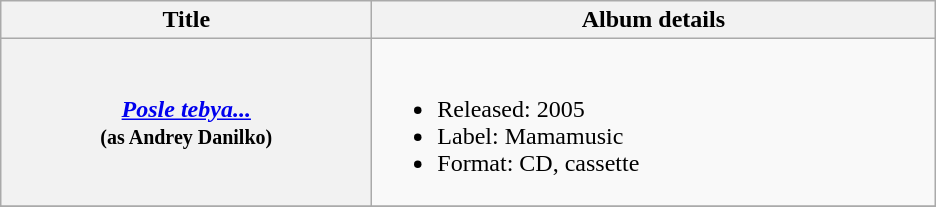<table class="wikitable plainrowheaders" style="text-align:center;">
<tr>
<th scope="col" style="width:15em;">Title</th>
<th scope="col" style="width:23em;">Album details</th>
</tr>
<tr>
<th scope="row"><em><a href='#'>Posle tebya...</a></em><br><small>(as Andrey Danilko)</small></th>
<td align=left><br><ul><li>Released: 2005</li><li>Label: Mamamusic</li><li>Format: CD, cassette</li></ul></td>
</tr>
<tr>
</tr>
</table>
